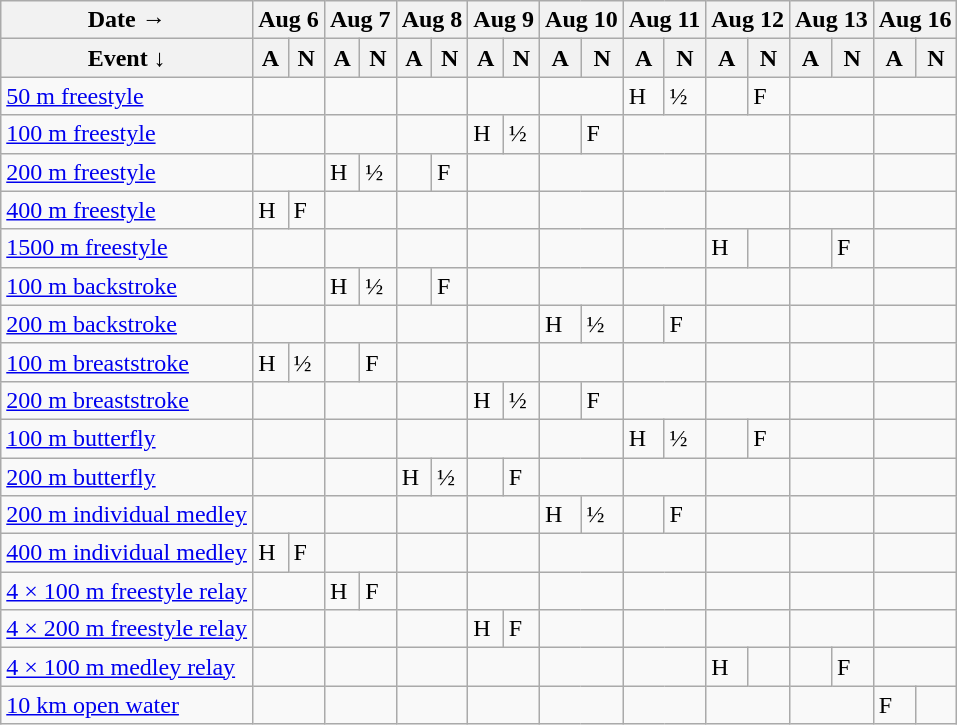<table class="wikitable olympic-schedule swimming">
<tr>
<th>Date →</th>
<th colspan="2">Aug 6</th>
<th colspan="2">Aug 7</th>
<th colspan="2">Aug 8</th>
<th colspan="2">Aug 9</th>
<th colspan="2">Aug 10</th>
<th colspan="2">Aug 11</th>
<th colspan="2">Aug 12</th>
<th colspan="2">Aug 13</th>
<th colspan="2">Aug 16</th>
</tr>
<tr>
<th>Event ↓</th>
<th>A</th>
<th>N</th>
<th>A</th>
<th>N</th>
<th>A</th>
<th>N</th>
<th>A</th>
<th>N</th>
<th>A</th>
<th>N</th>
<th>A</th>
<th>N</th>
<th>A</th>
<th>N</th>
<th>A</th>
<th>N</th>
<th>A</th>
<th>N</th>
</tr>
<tr>
<td class="event"><a href='#'>50 m freestyle</a></td>
<td colspan=2></td>
<td colspan=2></td>
<td colspan=2></td>
<td colspan=2></td>
<td colspan=2></td>
<td class="heats">H</td>
<td class="semifinals">½</td>
<td></td>
<td class="final">F</td>
<td colspan=2></td>
<td colspan=2></td>
</tr>
<tr>
<td class="event"><a href='#'>100 m freestyle</a></td>
<td colspan=2></td>
<td colspan=2></td>
<td colspan=2></td>
<td class="heats">H</td>
<td class="semifinals">½</td>
<td></td>
<td class="final">F</td>
<td colspan=2></td>
<td colspan=2></td>
<td colspan=2></td>
<td colspan=2></td>
</tr>
<tr>
<td class="event"><a href='#'>200 m freestyle</a></td>
<td colspan=2></td>
<td class="heats">H</td>
<td class="semifinals">½</td>
<td></td>
<td class="final">F</td>
<td colspan=2></td>
<td colspan=2></td>
<td colspan=2></td>
<td colspan=2></td>
<td colspan=2></td>
<td colspan=2></td>
</tr>
<tr>
<td class="event"><a href='#'>400 m freestyle</a></td>
<td class="heats">H</td>
<td class="final">F</td>
<td colspan=2></td>
<td colspan=2></td>
<td colspan=2></td>
<td colspan=2></td>
<td colspan=2></td>
<td colspan=2></td>
<td colspan=2></td>
<td colspan=2></td>
</tr>
<tr>
<td class="event"><a href='#'>1500 m freestyle</a></td>
<td colspan=2></td>
<td colspan=2></td>
<td colspan=2></td>
<td colspan=2></td>
<td colspan=2></td>
<td colspan=2></td>
<td class="heats">H</td>
<td></td>
<td></td>
<td class="final">F</td>
<td colspan=2></td>
</tr>
<tr>
<td class="event"><a href='#'>100 m backstroke</a></td>
<td colspan=2></td>
<td class="heats">H</td>
<td class="semifinals">½</td>
<td></td>
<td class="final">F</td>
<td colspan=2></td>
<td colspan=2></td>
<td colspan=2></td>
<td colspan=2></td>
<td colspan=2></td>
<td colspan=2></td>
</tr>
<tr>
<td class="event"><a href='#'>200 m backstroke</a></td>
<td colspan=2></td>
<td colspan=2></td>
<td colspan=2></td>
<td colspan=2></td>
<td class="heats">H</td>
<td class="semifinals">½</td>
<td></td>
<td class="final">F</td>
<td colspan=2></td>
<td colspan=2></td>
<td colspan=2></td>
</tr>
<tr>
<td class="event"><a href='#'>100 m breaststroke</a></td>
<td class="heats">H</td>
<td class="semifinals">½</td>
<td></td>
<td class="final">F</td>
<td colspan=2></td>
<td colspan=2></td>
<td colspan=2></td>
<td colspan=2></td>
<td colspan=2></td>
<td colspan=2></td>
<td colspan=2></td>
</tr>
<tr>
<td class="event"><a href='#'>200 m breaststroke</a></td>
<td colspan=2></td>
<td colspan=2></td>
<td colspan=2></td>
<td class="heats">H</td>
<td class="semifinals">½</td>
<td></td>
<td class="final">F</td>
<td colspan=2></td>
<td colspan=2></td>
<td colspan=2></td>
<td colspan=2></td>
</tr>
<tr>
<td class="event"><a href='#'>100 m butterfly</a></td>
<td colspan=2></td>
<td colspan=2></td>
<td colspan=2></td>
<td colspan=2></td>
<td colspan=2></td>
<td class="heats">H</td>
<td class="semifinals">½</td>
<td></td>
<td class="final">F</td>
<td colspan=2></td>
<td colspan=2></td>
</tr>
<tr>
<td class="event"><a href='#'>200 m butterfly</a></td>
<td colspan=2></td>
<td colspan=2></td>
<td class="heats">H</td>
<td class="semifinals">½</td>
<td></td>
<td class="final">F</td>
<td colspan=2></td>
<td colspan=2></td>
<td colspan=2></td>
<td colspan=2></td>
<td colspan=2></td>
</tr>
<tr>
<td class="event"><a href='#'>200 m individual medley</a></td>
<td colspan=2></td>
<td colspan=2></td>
<td colspan=2></td>
<td colspan=2></td>
<td class="heats">H</td>
<td class="semifinals">½</td>
<td></td>
<td class="final">F</td>
<td colspan=2></td>
<td colspan=2></td>
<td colspan=2></td>
</tr>
<tr>
<td class="event"><a href='#'>400 m individual medley</a></td>
<td class="heats">H</td>
<td class="final">F</td>
<td colspan=2></td>
<td colspan=2></td>
<td colspan=2></td>
<td colspan=2></td>
<td colspan=2></td>
<td colspan=2></td>
<td colspan=2></td>
<td colspan=2></td>
</tr>
<tr>
<td class="event"><a href='#'>4 × 100 m freestyle relay</a></td>
<td colspan=2></td>
<td class="heats">H</td>
<td class="final">F</td>
<td colspan=2></td>
<td colspan=2></td>
<td colspan=2></td>
<td colspan=2></td>
<td colspan=2></td>
<td colspan=2></td>
<td colspan=2></td>
</tr>
<tr>
<td class="event"><a href='#'>4 × 200 m freestyle relay</a></td>
<td colspan=2></td>
<td colspan=2></td>
<td colspan=2></td>
<td class="heats">H</td>
<td class="final">F</td>
<td colspan=2></td>
<td colspan=2></td>
<td colspan=2></td>
<td colspan=2></td>
<td colspan=2></td>
</tr>
<tr>
<td class="event"><a href='#'>4 × 100 m medley relay</a></td>
<td colspan=2></td>
<td colspan=2></td>
<td colspan=2></td>
<td colspan=2></td>
<td colspan=2></td>
<td colspan=2></td>
<td class="heats">H</td>
<td></td>
<td></td>
<td class="final">F</td>
<td colspan=2></td>
</tr>
<tr>
<td class="event"><a href='#'>10 km open water</a></td>
<td colspan=2></td>
<td colspan=2></td>
<td colspan=2></td>
<td colspan=2></td>
<td colspan=2></td>
<td colspan=2></td>
<td colspan=2></td>
<td colspan=2></td>
<td class="final">F</td>
<td></td>
</tr>
</table>
